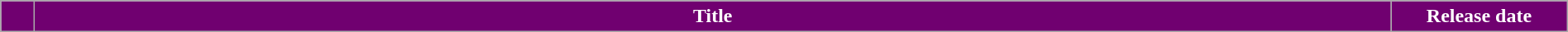<table class=wikitable style="width:100%; background:#FFFFFF">
<tr style="color:#FFFFFF">
<th style="background:#700070; width:20px"></th>
<th style="background:#700070;">Title</th>
<th style="background:#700070; width:135px">Release date<br>







</th>
</tr>
</table>
